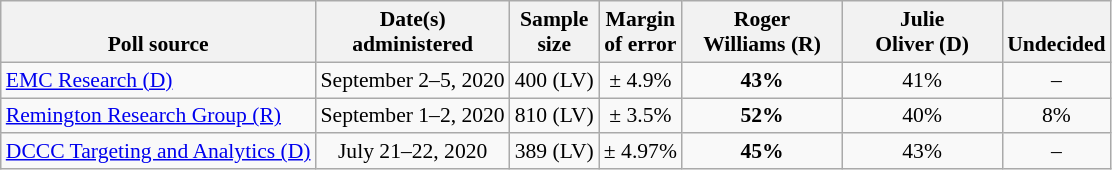<table class="wikitable" style="font-size:90%;text-align:center;">
<tr valign=bottom>
<th>Poll source</th>
<th>Date(s)<br>administered</th>
<th>Sample<br>size</th>
<th>Margin<br>of error</th>
<th style="width:100px;">Roger<br>Williams (R)</th>
<th style="width:100px;">Julie<br>Oliver (D)</th>
<th>Undecided</th>
</tr>
<tr>
<td style="text-align:left;"><a href='#'>EMC Research (D)</a></td>
<td>September 2–5, 2020</td>
<td>400 (LV)</td>
<td>± 4.9%</td>
<td><strong>43%</strong></td>
<td>41%</td>
<td>–</td>
</tr>
<tr>
<td style="text-align:left;"><a href='#'>Remington Research Group (R)</a></td>
<td>September 1–2, 2020</td>
<td>810 (LV)</td>
<td>± 3.5%</td>
<td><strong>52%</strong></td>
<td>40%</td>
<td>8%</td>
</tr>
<tr>
<td style="text-align:left;"><a href='#'>DCCC Targeting and Analytics (D)</a></td>
<td>July 21–22, 2020</td>
<td>389 (LV)</td>
<td>± 4.97%</td>
<td><strong>45%</strong></td>
<td>43%</td>
<td>–</td>
</tr>
</table>
